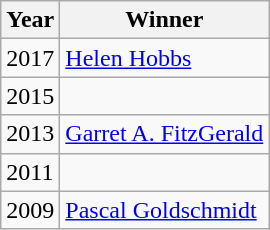<table class="wikitable">
<tr>
<th>Year</th>
<th>Winner</th>
</tr>
<tr>
<td>2017</td>
<td><a href='#'>Helen Hobbs</a></td>
</tr>
<tr>
<td>2015</td>
<td></td>
</tr>
<tr>
<td>2013</td>
<td><a href='#'>Garret A. FitzGerald</a></td>
</tr>
<tr>
<td>2011</td>
<td></td>
</tr>
<tr>
<td>2009</td>
<td><a href='#'>Pascal Goldschmidt</a></td>
</tr>
</table>
